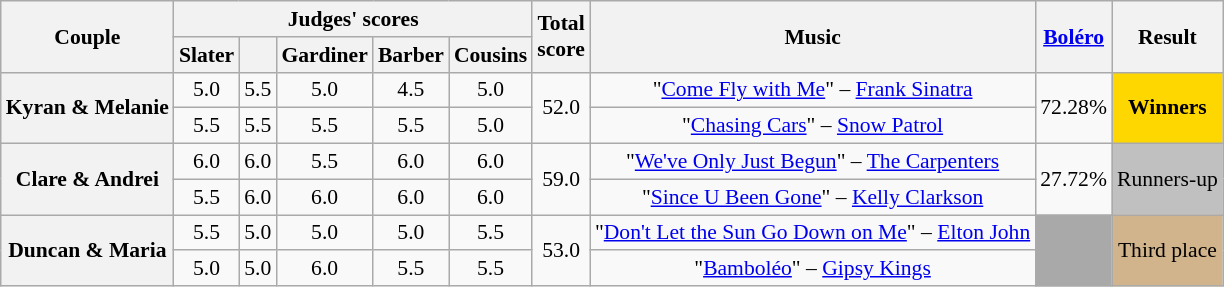<table class="wikitable sortable" style="text-align:center; font-size:90%">
<tr>
<th scope="col" rowspan=2>Couple</th>
<th scope="col" colspan=5 class="unsortable">Judges' scores</th>
<th scope="col" rowspan=2>Total<br>score</th>
<th scope="col" rowspan=2 class="unsortable">Music</th>
<th scope="col" rowspan=2><a href='#'>Boléro</a></th>
<th scope="col" rowspan=2 class="unsortable">Result</th>
</tr>
<tr>
<th class="unsortable">Slater</th>
<th class="unsortable"></th>
<th class="unsortable">Gardiner</th>
<th class="unsortable">Barber</th>
<th class="unsortable">Cousins</th>
</tr>
<tr>
<th scope="row" rowspan=2>Kyran & Melanie</th>
<td>5.0</td>
<td>5.5</td>
<td>5.0</td>
<td>4.5</td>
<td>5.0</td>
<td rowspan=2>52.0</td>
<td>"<a href='#'>Come Fly with Me</a>" – <a href='#'>Frank Sinatra</a></td>
<td rowspan=2>72.28%</td>
<td rowspan=2 bgcolor="gold"><strong>Winners</strong></td>
</tr>
<tr>
<td>5.5</td>
<td>5.5</td>
<td>5.5</td>
<td>5.5</td>
<td>5.0</td>
<td>"<a href='#'>Chasing Cars</a>" – <a href='#'>Snow Patrol</a></td>
</tr>
<tr>
<th scope="row" rowspan=2>Clare & Andrei</th>
<td>6.0</td>
<td>6.0</td>
<td>5.5</td>
<td>6.0</td>
<td>6.0</td>
<td rowspan=2>59.0</td>
<td>"<a href='#'>We've Only Just Begun</a>" – <a href='#'>The Carpenters</a></td>
<td rowspan=2>27.72%</td>
<td rowspan=2 bgcolor="silver">Runners-up</td>
</tr>
<tr>
<td>5.5</td>
<td>6.0</td>
<td>6.0</td>
<td>6.0</td>
<td>6.0</td>
<td>"<a href='#'>Since U Been Gone</a>" – <a href='#'>Kelly Clarkson</a></td>
</tr>
<tr>
<th scope="row" rowspan=2>Duncan & Maria</th>
<td>5.5</td>
<td>5.0</td>
<td>5.0</td>
<td>5.0</td>
<td>5.5</td>
<td rowspan=2>53.0</td>
<td>"<a href='#'>Don't Let the Sun Go Down on Me</a>" – <a href='#'>Elton John</a></td>
<td rowspan=2 bgcolor="darkgray"></td>
<td rowspan=2 bgcolor="tan">Third place</td>
</tr>
<tr>
<td>5.0</td>
<td>5.0</td>
<td>6.0</td>
<td>5.5</td>
<td>5.5</td>
<td>"<a href='#'>Bamboléo</a>" – <a href='#'>Gipsy Kings</a></td>
</tr>
</table>
